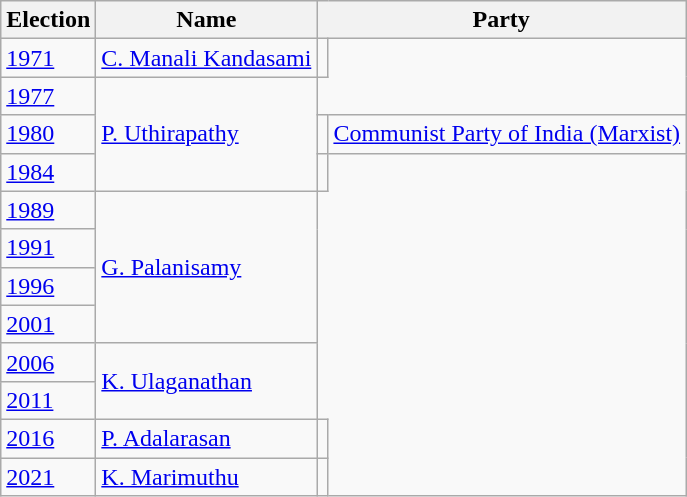<table class="wikitable sortable">
<tr>
<th>Election</th>
<th>Name</th>
<th colspan=2>Party</th>
</tr>
<tr>
<td><a href='#'>1971</a></td>
<td><a href='#'>C. Manali Kandasami</a></td>
<td></td>
</tr>
<tr>
<td><a href='#'>1977</a></td>
<td rowspan=3><a href='#'>P. Uthirapathy</a></td>
</tr>
<tr>
<td><a href='#'>1980</a></td>
<td></td>
<td><a href='#'>Communist Party of India (Marxist)</a></td>
</tr>
<tr>
<td><a href='#'>1984</a></td>
<td></td>
</tr>
<tr>
<td><a href='#'>1989</a></td>
<td rowspan=4><a href='#'>G. Palanisamy</a></td>
</tr>
<tr>
<td><a href='#'>1991</a></td>
</tr>
<tr>
<td><a href='#'>1996</a></td>
</tr>
<tr>
<td><a href='#'>2001</a></td>
</tr>
<tr>
<td><a href='#'>2006</a></td>
<td rowspan=2><a href='#'>K. Ulaganathan</a></td>
</tr>
<tr>
<td><a href='#'>2011</a></td>
</tr>
<tr>
<td><a href='#'>2016</a></td>
<td><a href='#'>P. Adalarasan</a></td>
<td></td>
</tr>
<tr>
<td><a href='#'>2021</a></td>
<td><a href='#'>K. Marimuthu</a></td>
<td></td>
</tr>
</table>
